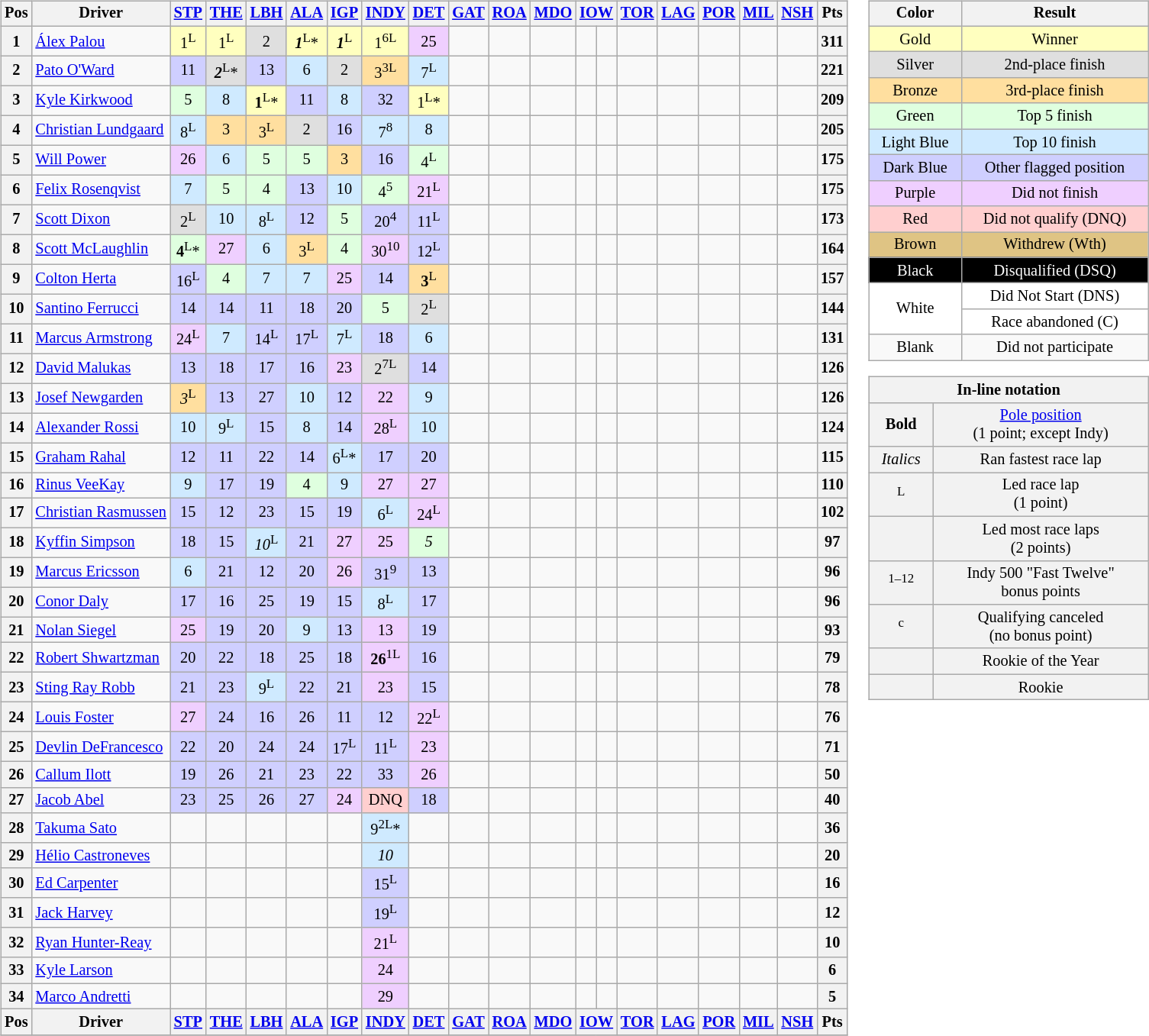<table>
<tr>
<td vstyle="text-align:top"><br><table class="wikitable" style="font-size: 85%; text-align:center">
<tr>
<th>Pos</th>
<th>Driver</th>
<th><a href='#'>STP</a></th>
<th><a href='#'>THE</a></th>
<th><a href='#'>LBH</a></th>
<th><a href='#'>ALA</a></th>
<th><a href='#'>IGP</a></th>
<th><a href='#'>INDY</a></th>
<th><a href='#'>DET</a></th>
<th><a href='#'>GAT</a></th>
<th><a href='#'>ROA</a></th>
<th><a href='#'>MDO</a></th>
<th colspan="2"><a href='#'>IOW</a></th>
<th><a href='#'>TOR</a></th>
<th><a href='#'>LAG</a></th>
<th><a href='#'>POR</a></th>
<th><a href='#'>MIL</a></th>
<th><a href='#'>NSH</a></th>
<th>Pts</th>
</tr>
<tr>
<th>1</th>
<td align="left"> <a href='#'>Álex Palou</a></td>
<td bgcolor="#ffffbf">1<sup>L</sup></td>
<td bgcolor="#ffffbf">1<sup>L</sup></td>
<td bgcolor="#dfdfdf">2</td>
<td bgcolor="#ffffbf"><strong><em>1</em></strong><sup>L</sup>*</td>
<td bgcolor="#ffffbf"><strong><em>1</em></strong><sup>L</sup></td>
<td bgcolor="#ffffbf">1<sup>6L</sup></td>
<td bgcolor="#efcfff">25</td>
<td></td>
<td></td>
<td></td>
<td></td>
<td></td>
<td></td>
<td></td>
<td></td>
<td></td>
<td></td>
<th>311</th>
</tr>
<tr>
<th>2</th>
<td align="left"> <a href='#'>Pato O'Ward</a></td>
<td bgcolor="#cfcfff">11</td>
<td bgcolor="#dfdfdf"><strong><em>2</em></strong><sup>L</sup>*</td>
<td bgcolor="#cfcfff">13</td>
<td bgcolor="#cfeaff">6</td>
<td bgcolor="#dfdfdf">2</td>
<td bgcolor="#ffdf9f">3<sup>3L</sup></td>
<td bgcolor="#cfeaff">7<sup>L</sup></td>
<td></td>
<td></td>
<td></td>
<td></td>
<td></td>
<td></td>
<td></td>
<td></td>
<td></td>
<td></td>
<th>221</th>
</tr>
<tr>
<th>3</th>
<td align="left"> <a href='#'>Kyle Kirkwood</a></td>
<td bgcolor="#dfffdf">5</td>
<td bgcolor="#cfeaff">8</td>
<td bgcolor="#ffffbf"><strong>1</strong><sup>L</sup>*</td>
<td bgcolor="#cfcfff">11</td>
<td bgcolor="#cfeaff">8</td>
<td bgcolor="#cfcfff">32</td>
<td bgcolor="#ffffbf">1<sup>L</sup>*</td>
<td></td>
<td></td>
<td></td>
<td></td>
<td></td>
<td></td>
<td></td>
<td></td>
<td></td>
<td></td>
<th>209</th>
</tr>
<tr>
<th>4</th>
<td align="left"> <a href='#'>Christian Lundgaard</a></td>
<td bgcolor="#cfeaff">8<sup>L</sup></td>
<td bgcolor="#ffdf9f">3</td>
<td bgcolor="#ffdf9f">3<sup>L</sup></td>
<td bgcolor="#dfdfdf">2</td>
<td bgcolor="#cfcfff">16</td>
<td bgcolor="#cfeaff">7<sup>8</sup></td>
<td bgcolor="#cfeaff">8</td>
<td></td>
<td></td>
<td></td>
<td></td>
<td></td>
<td></td>
<td></td>
<td></td>
<td></td>
<td></td>
<th>205</th>
</tr>
<tr>
<th>5</th>
<td align="left"> <a href='#'>Will Power</a></td>
<td bgcolor="#efcfff">26</td>
<td bgcolor="#cfeaff">6</td>
<td bgcolor="#dfffdf">5</td>
<td bgcolor="#dfffdf">5</td>
<td bgcolor="#ffdf9f">3</td>
<td bgcolor="#cfcfff">16</td>
<td bgcolor="#dfffdf">4<sup>L</sup></td>
<td></td>
<td></td>
<td></td>
<td></td>
<td></td>
<td></td>
<td></td>
<td></td>
<td></td>
<td></td>
<th>175</th>
</tr>
<tr>
<th>6</th>
<td align="left"> <a href='#'>Felix Rosenqvist</a></td>
<td bgcolor="#cfeaff">7</td>
<td bgcolor="#dfffdf">5</td>
<td bgcolor="#dfffdf">4</td>
<td bgcolor="#cfcfff">13</td>
<td bgcolor="#cfeaff">10</td>
<td bgcolor="#dfffdf">4<sup>5</sup></td>
<td bgcolor="#efcfff">21<sup>L</sup></td>
<td></td>
<td></td>
<td></td>
<td></td>
<td></td>
<td></td>
<td></td>
<td></td>
<td></td>
<td></td>
<th>175</th>
</tr>
<tr>
<th>7</th>
<td align="left"> <a href='#'>Scott Dixon</a></td>
<td bgcolor="#dfdfdf">2<sup>L</sup></td>
<td bgcolor="#cfeaff">10</td>
<td bgcolor="#cfeaff">8<sup>L</sup></td>
<td bgcolor="#cfcfff">12</td>
<td bgcolor="#dfffdf">5</td>
<td bgcolor="#cfcfff">20<sup>4</sup></td>
<td bgcolor="#cfcfff">11<sup>L</sup></td>
<td></td>
<td></td>
<td></td>
<td></td>
<td></td>
<td></td>
<td></td>
<td></td>
<td></td>
<td></td>
<th>173</th>
</tr>
<tr>
<th>8</th>
<td align="left"> <a href='#'>Scott McLaughlin</a></td>
<td bgcolor="#dfffdf"><strong>4</strong><sup>L</sup>*</td>
<td bgcolor="#efcfff">27</td>
<td bgcolor="#cfeaff">6</td>
<td bgcolor="#ffdf9f">3<sup>L</sup></td>
<td bgcolor="#dfffdf">4</td>
<td bgcolor="#efcfff">30<sup>10</sup></td>
<td bgcolor="#cfcfff">12<sup>L</sup></td>
<td></td>
<td></td>
<td></td>
<td></td>
<td></td>
<td></td>
<td></td>
<td></td>
<td></td>
<td></td>
<th>164</th>
</tr>
<tr>
<th>9</th>
<td align="left"> <a href='#'>Colton Herta</a></td>
<td bgcolor="#cfcfff">16<sup>L</sup></td>
<td bgcolor="#dfffdf">4</td>
<td bgcolor="#cfeaff">7</td>
<td bgcolor="#cfeaff">7</td>
<td bgcolor="#efcfff">25</td>
<td bgcolor="#cfcfff">14</td>
<td bgcolor="#ffdf9f"><strong>3</strong><sup>L</sup></td>
<td></td>
<td></td>
<td></td>
<td></td>
<td></td>
<td></td>
<td></td>
<td></td>
<td></td>
<td></td>
<th>157</th>
</tr>
<tr>
<th>10</th>
<td align="left"> <a href='#'>Santino Ferrucci</a></td>
<td bgcolor="#cfcfff">14</td>
<td bgcolor="#cfcfff">14</td>
<td bgcolor="#cfcfff">11</td>
<td bgcolor="#cfcfff">18</td>
<td bgcolor="#cfcfff">20</td>
<td bgcolor="#dfffdf">5</td>
<td bgcolor="#dfdfdf">2<sup>L</sup></td>
<td></td>
<td></td>
<td></td>
<td></td>
<td></td>
<td></td>
<td></td>
<td></td>
<td></td>
<td></td>
<th>144</th>
</tr>
<tr>
<th>11</th>
<td align="left"> <a href='#'>Marcus Armstrong</a></td>
<td bgcolor="#efcfff">24<sup>L</sup></td>
<td bgcolor="#cfeaff">7</td>
<td bgcolor="#cfcfff">14<sup>L</sup></td>
<td bgcolor="#cfcfff">17<sup>L</sup></td>
<td bgcolor="#cfeaff">7<sup>L</sup></td>
<td bgcolor="#cfcfff">18</td>
<td bgcolor="#cfeaff">6</td>
<td></td>
<td></td>
<td></td>
<td></td>
<td></td>
<td></td>
<td></td>
<td></td>
<td></td>
<td></td>
<th>131</th>
</tr>
<tr>
<th>12</th>
<td align="left"> <a href='#'>David Malukas</a></td>
<td bgcolor="#cfcfff">13</td>
<td bgcolor="#cfcfff">18</td>
<td bgcolor="#cfcfff">17</td>
<td bgcolor="#cfcfff">16</td>
<td bgcolor="#efcfff">23</td>
<td bgcolor="#dfdfdf">2<sup>7L</sup></td>
<td bgcolor="#cfcfff">14</td>
<td></td>
<td></td>
<td></td>
<td></td>
<td></td>
<td></td>
<td></td>
<td></td>
<td></td>
<td></td>
<th>126</th>
</tr>
<tr>
<th>13</th>
<td align="left"> <a href='#'>Josef Newgarden</a></td>
<td bgcolor="#ffdf9f"><em>3</em><sup>L</sup></td>
<td bgcolor="#cfcfff">13</td>
<td bgcolor="#cfcfff">27</td>
<td bgcolor="#cfeaff">10</td>
<td bgcolor="#cfcfff">12</td>
<td bgcolor="#efcfff">22</td>
<td bgcolor="#cfeaff">9</td>
<td></td>
<td></td>
<td></td>
<td></td>
<td></td>
<td></td>
<td></td>
<td></td>
<td></td>
<td></td>
<th>126</th>
</tr>
<tr>
<th>14</th>
<td align="left"> <a href='#'>Alexander Rossi</a></td>
<td bgcolor="#cfeaff">10</td>
<td bgcolor="#cfeaff">9<sup>L</sup></td>
<td bgcolor="#cfcfff">15</td>
<td bgcolor="#cfeaff">8</td>
<td bgcolor="#cfcfff">14</td>
<td bgcolor="#efcfff">28<sup>L</sup></td>
<td bgcolor="#cfeaff">10</td>
<td></td>
<td></td>
<td></td>
<td></td>
<td></td>
<td></td>
<td></td>
<td></td>
<td></td>
<td></td>
<th>124</th>
</tr>
<tr>
<th>15</th>
<td align="left"> <a href='#'>Graham Rahal</a></td>
<td bgcolor="#cfcfff">12</td>
<td bgcolor="#cfcfff">11</td>
<td bgcolor="#cfcfff">22</td>
<td bgcolor="#cfcfff">14</td>
<td bgcolor="#cfeaff">6<sup>L</sup>*</td>
<td bgcolor="#cfcfff">17</td>
<td bgcolor="#cfcfff">20</td>
<td></td>
<td></td>
<td></td>
<td></td>
<td></td>
<td></td>
<td></td>
<td></td>
<td></td>
<td></td>
<th>115</th>
</tr>
<tr>
<th>16</th>
<td align="left"> <a href='#'>Rinus VeeKay</a></td>
<td bgcolor="#cfeaff">9</td>
<td bgcolor="#cfcfff">17</td>
<td bgcolor="#cfcfff">19</td>
<td bgcolor="#dfffdf">4</td>
<td bgcolor="#cfeaff">9</td>
<td bgcolor="#efcfff">27</td>
<td bgcolor="#efcfff">27</td>
<td></td>
<td></td>
<td></td>
<td></td>
<td></td>
<td></td>
<td></td>
<td></td>
<td></td>
<td></td>
<th>110</th>
</tr>
<tr>
<th>17</th>
<td align="left"> <a href='#'>Christian Rasmussen</a></td>
<td bgcolor="#cfcfff">15</td>
<td bgcolor="#cfcfff">12</td>
<td bgcolor="#cfcfff">23</td>
<td bgcolor="#cfcfff">15</td>
<td bgcolor="#cfcfff">19</td>
<td bgcolor="#cfeaff">6<sup>L</sup></td>
<td bgcolor="#efcfff">24<sup>L</sup></td>
<td></td>
<td></td>
<td></td>
<td></td>
<td></td>
<td></td>
<td></td>
<td></td>
<td></td>
<td></td>
<th>102</th>
</tr>
<tr>
<th>18</th>
<td align="left"> <a href='#'>Kyffin Simpson</a></td>
<td bgcolor="#cfcfff">18</td>
<td bgcolor="#cfcfff">15</td>
<td bgcolor="#cfeaff"><em>10</em><sup>L</sup></td>
<td bgcolor="#cfcfff">21</td>
<td bgcolor="#efcfff">27</td>
<td bgcolor="#efcfff">25</td>
<td bgcolor="#dfffdf"><em>5</em></td>
<td></td>
<td></td>
<td></td>
<td></td>
<td></td>
<td></td>
<td></td>
<td></td>
<td></td>
<td></td>
<th>97</th>
</tr>
<tr>
<th>19</th>
<td align="left"> <a href='#'>Marcus Ericsson</a></td>
<td bgcolor="#cfeaff">6</td>
<td bgcolor="#cfcfff">21</td>
<td bgcolor="#cfcfff">12</td>
<td bgcolor="#cfcfff">20</td>
<td bgcolor="#efcfff">26</td>
<td bgcolor="#cfcfff">31<sup>9</sup></td>
<td bgcolor="#cfcfff">13</td>
<td></td>
<td></td>
<td></td>
<td></td>
<td></td>
<td></td>
<td></td>
<td></td>
<td></td>
<td></td>
<th>96</th>
</tr>
<tr>
<th>20</th>
<td align="left"> <a href='#'>Conor Daly</a></td>
<td bgcolor="#cfcfff">17</td>
<td bgcolor="#cfcfff">16</td>
<td bgcolor="#cfcfff">25</td>
<td bgcolor="#cfcfff">19</td>
<td bgcolor="#cfcfff">15</td>
<td bgcolor="#cfeaff">8<sup>L</sup></td>
<td bgcolor="#cfcfff">17</td>
<td></td>
<td></td>
<td></td>
<td></td>
<td></td>
<td></td>
<td></td>
<td></td>
<td></td>
<td></td>
<th>96</th>
</tr>
<tr>
<th>21</th>
<td align="left"> <a href='#'>Nolan Siegel</a></td>
<td bgcolor="#efcfff">25</td>
<td bgcolor="#cfcfff">19</td>
<td bgcolor="#cfcfff">20</td>
<td bgcolor="#cfeaff">9</td>
<td bgcolor="#cfcfff">13</td>
<td bgcolor="#efcfff">13</td>
<td bgcolor="#cfcfff">19</td>
<td></td>
<td></td>
<td></td>
<td></td>
<td></td>
<td></td>
<td></td>
<td></td>
<td></td>
<td></td>
<th>93</th>
</tr>
<tr>
<th>22</th>
<td align="left" nowrap=""> <a href='#'>Robert Shwartzman</a> </td>
<td bgcolor="#cfcfff">20</td>
<td bgcolor="#cfcfff">22</td>
<td bgcolor="#cfcfff">18</td>
<td bgcolor="#cfcfff">25</td>
<td bgcolor="#cfcfff">18</td>
<td bgcolor="#efcfff"><strong>26</strong><sup>1L</sup></td>
<td bgcolor="#cfcfff">16</td>
<td></td>
<td></td>
<td></td>
<td></td>
<td></td>
<td></td>
<td></td>
<td></td>
<td></td>
<td></td>
<th>79</th>
</tr>
<tr>
<th>23</th>
<td align="left"> <a href='#'>Sting Ray Robb</a></td>
<td bgcolor="#cfcfff">21</td>
<td bgcolor="#cfcfff">23</td>
<td bgcolor="#cfeaff">9<sup>L</sup></td>
<td bgcolor="#cfcfff">22</td>
<td bgcolor="#cfcfff">21</td>
<td bgcolor="#efcfff">23</td>
<td bgcolor="#cfcfff">15</td>
<td></td>
<td></td>
<td></td>
<td></td>
<td></td>
<td></td>
<td></td>
<td></td>
<td></td>
<td></td>
<th>78</th>
</tr>
<tr>
<th>24</th>
<td align="left"> <a href='#'>Louis Foster</a> </td>
<td bgcolor="#efcfff">27</td>
<td bgcolor="#cfcfff">24</td>
<td bgcolor="#cfcfff">16</td>
<td bgcolor="#cfcfff">26</td>
<td bgcolor="#cfcfff">11</td>
<td bgcolor="#cfcfff">12</td>
<td bgcolor="#efcfff">22<sup>L</sup></td>
<td></td>
<td></td>
<td></td>
<td></td>
<td></td>
<td></td>
<td></td>
<td></td>
<td></td>
<td></td>
<th>76</th>
</tr>
<tr>
<th>25</th>
<td align="left"> <a href='#'>Devlin DeFrancesco</a></td>
<td bgcolor="#cfcfff">22</td>
<td bgcolor="#cfcfff">20</td>
<td bgcolor="#cfcfff">24</td>
<td bgcolor="#cfcfff">24</td>
<td bgcolor="#cfcfff">17<sup>L</sup></td>
<td bgcolor="#cfcfff">11<sup>L</sup></td>
<td bgcolor="#efcfff">23</td>
<td></td>
<td></td>
<td></td>
<td></td>
<td></td>
<td></td>
<td></td>
<td></td>
<td></td>
<td></td>
<th>71</th>
</tr>
<tr>
<th>26</th>
<td align="left"> <a href='#'>Callum Ilott</a></td>
<td bgcolor="#cfcfff">19</td>
<td bgcolor="#cfcfff">26</td>
<td bgcolor="#cfcfff">21</td>
<td bgcolor="#cfcfff">23</td>
<td bgcolor="#cfcfff">22</td>
<td bgcolor="#cfcfff">33</td>
<td bgcolor="#efcfff">26</td>
<td></td>
<td></td>
<td></td>
<td></td>
<td></td>
<td></td>
<td></td>
<td></td>
<td></td>
<td></td>
<th>50</th>
</tr>
<tr>
<th>27</th>
<td align="left"> <a href='#'>Jacob Abel</a> </td>
<td bgcolor="#cfcfff">23</td>
<td bgcolor="#cfcfff">25</td>
<td bgcolor="#cfcfff">26</td>
<td bgcolor="#cfcfff">27</td>
<td bgcolor="#efcfff">24</td>
<td bgcolor="#ffcfcf">DNQ</td>
<td bgcolor="#cfcfff">18</td>
<td></td>
<td></td>
<td></td>
<td></td>
<td></td>
<td></td>
<td></td>
<td></td>
<td></td>
<td></td>
<th>40</th>
</tr>
<tr>
<th>28</th>
<td align="left"> <a href='#'>Takuma Sato</a></td>
<td></td>
<td></td>
<td></td>
<td></td>
<td></td>
<td bgcolor="#cfeaff">9<sup>2L</sup>*</td>
<td></td>
<td></td>
<td></td>
<td></td>
<td></td>
<td></td>
<td></td>
<td></td>
<td></td>
<td></td>
<td></td>
<th>36</th>
</tr>
<tr>
<th>29</th>
<td align="left"> <a href='#'>Hélio Castroneves</a></td>
<td></td>
<td></td>
<td></td>
<td></td>
<td></td>
<td bgcolor="#cfeaff"><em>10</em></td>
<td></td>
<td></td>
<td></td>
<td></td>
<td></td>
<td></td>
<td></td>
<td></td>
<td></td>
<td></td>
<td></td>
<th>20</th>
</tr>
<tr>
<th>30</th>
<td align="left"> <a href='#'>Ed Carpenter</a></td>
<td></td>
<td></td>
<td></td>
<td></td>
<td></td>
<td bgcolor="#cfcfff">15<sup>L</sup></td>
<td></td>
<td></td>
<td></td>
<td></td>
<td></td>
<td></td>
<td></td>
<td></td>
<td></td>
<td></td>
<td></td>
<th>16</th>
</tr>
<tr>
<th>31</th>
<td align="left"> <a href='#'>Jack Harvey</a></td>
<td></td>
<td></td>
<td></td>
<td></td>
<td></td>
<td bgcolor="#cfcfff">19<sup>L</sup></td>
<td></td>
<td></td>
<td></td>
<td></td>
<td></td>
<td></td>
<td></td>
<td></td>
<td></td>
<td></td>
<td></td>
<th>12</th>
</tr>
<tr>
<th>32</th>
<td align="left"> <a href='#'>Ryan Hunter-Reay</a></td>
<td></td>
<td></td>
<td></td>
<td></td>
<td></td>
<td bgcolor="#efcfff">21<sup>L</sup></td>
<td></td>
<td></td>
<td></td>
<td></td>
<td></td>
<td></td>
<td></td>
<td></td>
<td></td>
<td></td>
<td></td>
<th>10</th>
</tr>
<tr>
<th>33</th>
<td align="left"> <a href='#'>Kyle Larson</a> </td>
<td></td>
<td></td>
<td></td>
<td></td>
<td></td>
<td bgcolor="#efcfff">24</td>
<td></td>
<td></td>
<td></td>
<td></td>
<td></td>
<td></td>
<td></td>
<td></td>
<td></td>
<td></td>
<td></td>
<th>6</th>
</tr>
<tr>
<th>34</th>
<td align="left"> <a href='#'>Marco Andretti</a></td>
<td></td>
<td></td>
<td></td>
<td></td>
<td></td>
<td bgcolor="#efcfff">29</td>
<td></td>
<td></td>
<td></td>
<td></td>
<td></td>
<td></td>
<td></td>
<td></td>
<td></td>
<td></td>
<td></td>
<th>5</th>
</tr>
<tr>
<th>Pos</th>
<th>Driver</th>
<th><a href='#'>STP</a></th>
<th><a href='#'>THE</a></th>
<th><a href='#'>LBH</a></th>
<th><a href='#'>ALA</a></th>
<th><a href='#'>IGP</a></th>
<th><a href='#'>INDY</a></th>
<th><a href='#'>DET</a></th>
<th><a href='#'>GAT</a></th>
<th><a href='#'>ROA</a></th>
<th><a href='#'>MDO</a></th>
<th colspan="2"><a href='#'>IOW</a></th>
<th><a href='#'>TOR</a></th>
<th><a href='#'>LAG</a></th>
<th><a href='#'>POR</a></th>
<th><a href='#'>MIL</a></th>
<th><a href='#'>NSH</a></th>
<th>Pts</th>
</tr>
<tr>
</tr>
</table>
</td>
<td style="vertical-align:top"><br><table class="wikitable" style="font-size:85%; text-align:center; width: 18em">
<tr>
<th>Color</th>
<th>Result</th>
</tr>
<tr style="background:#FFFFBF">
<td>Gold</td>
<td>Winner</td>
</tr>
<tr style="background:#DFDFDF">
<td>Silver</td>
<td>2nd-place finish</td>
</tr>
<tr style="background:#FFDF9F">
<td>Bronze</td>
<td>3rd-place finish</td>
</tr>
<tr style="background:#DFFFDF">
<td>Green</td>
<td>Top 5 finish</td>
</tr>
<tr style="background:#CFEAFF">
<td>Light Blue</td>
<td>Top 10 finish</td>
</tr>
<tr style="background:#CFCFFF">
<td>Dark Blue</td>
<td>Other flagged position</td>
</tr>
<tr style="background:#EFCFFF">
<td>Purple</td>
<td>Did not finish</td>
</tr>
<tr style="background:#FFCFCF">
<td>Red</td>
<td>Did not qualify (DNQ)</td>
</tr>
<tr style="background:#DFC484">
<td>Brown</td>
<td>Withdrew (Wth)</td>
</tr>
<tr style="background:#000000; color:white">
<td>Black</td>
<td>Disqualified (DSQ)</td>
</tr>
<tr style="background:#FFFFFF">
<td rowspan="2">White</td>
<td>Did Not Start (DNS)</td>
</tr>
<tr style="background:#FFFFFF">
<td>Race abandoned (C)</td>
</tr>
<tr>
<td>Blank</td>
<td>Did not participate</td>
</tr>
</table>
<table class="wikitable" style="font-size:85%; text-align:center; width: 18em">
<tr>
<td colspan="2" style="text-align:center; background:#F2F2F2"><strong>In-line notation</strong></td>
</tr>
<tr>
<td style="text-align:center; background:#F2F2F2"><strong>Bold</strong></td>
<td style="text-align:center; background:#F2F2F2"><a href='#'>Pole position</a><br>(1 point; except Indy)</td>
</tr>
<tr>
<td style="text-align:center; background:#F2F2F2"><em>Italics</em></td>
<td style="text-align:center; background:#F2F2F2">Ran fastest race lap</td>
</tr>
<tr>
<td style="text-align:center; background:#F2F2F2"><sup>L</sup></td>
<td style="text-align:center; background:#F2F2F2">Led race lap<br>(1 point)</td>
</tr>
<tr>
<td style="text-align:center; background:#F2F2F2"></td>
<td style="text-align:center; background:#F2F2F2">Led most race laps<br>(2 points)</td>
</tr>
<tr>
<td style="text-align:center; background:#F2F2F2"><sup>1–12</sup></td>
<td style="text-align:center; background:#F2F2F2">Indy 500 "Fast Twelve"<br>bonus points</td>
</tr>
<tr>
<td style="text-align:center; background:#F2F2F2"><sup>c</sup></td>
<td style="text-align:center; background:#F2F2F2">Qualifying canceled<br>(no bonus point)</td>
</tr>
<tr>
<td style="text-align:center; background:#F2F2F2"></td>
<td style="text-align:center; background:#F2F2F2">Rookie of the Year</td>
</tr>
<tr>
<td style="text-align:center; background:#F2F2F2"></td>
<td style="text-align:center; background:#F2F2F2">Rookie</td>
</tr>
</table>
</td>
</tr>
</table>
